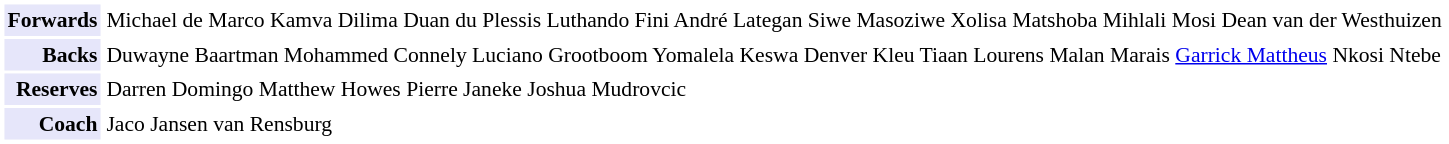<table cellpadding="2" style="border: 1px solid white; font-size:90%;">
<tr>
<td colspan="2" align="right" bgcolor="lavender"><strong>Forwards</strong></td>
<td align="left">Michael de Marco Kamva Dilima Duan du Plessis Luthando Fini André Lategan Siwe Masoziwe Xolisa Matshoba Mihlali Mosi Dean van der Westhuizen</td>
</tr>
<tr>
<td colspan="2" align="right" bgcolor="lavender"><strong>Backs</strong></td>
<td align="left">Duwayne Baartman Mohammed Connely Luciano Grootboom Yomalela Keswa Denver Kleu Tiaan Lourens Malan Marais <a href='#'>Garrick Mattheus</a> Nkosi Ntebe</td>
</tr>
<tr>
<td colspan="2" align="right" bgcolor="lavender"><strong>Reserves</strong></td>
<td align="left">Darren Domingo Matthew Howes Pierre Janeke Joshua Mudrovcic</td>
</tr>
<tr>
<td colspan="2" align="right" bgcolor="lavender"><strong>Coach</strong></td>
<td align="left">Jaco Jansen van Rensburg</td>
</tr>
</table>
